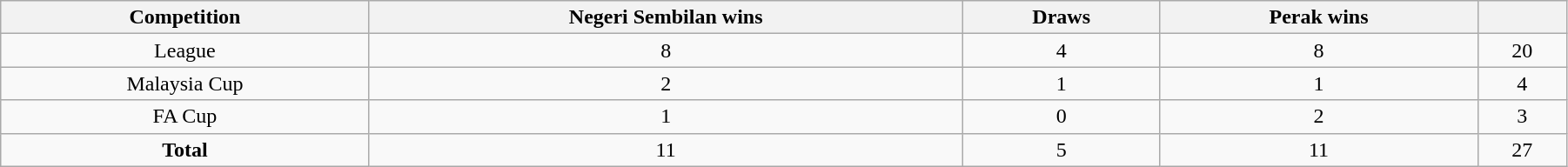<table class="wikitable" style="width:95%;text-align:center">
<tr>
<th>Competition</th>
<th>Negeri Sembilan wins</th>
<th>Draws</th>
<th>Perak wins</th>
<th></th>
</tr>
<tr>
<td>League</td>
<td>8</td>
<td>4</td>
<td>8</td>
<td>20</td>
</tr>
<tr>
<td>Malaysia Cup</td>
<td>2</td>
<td>1</td>
<td>1</td>
<td>4</td>
</tr>
<tr>
<td>FA Cup</td>
<td>1</td>
<td>0</td>
<td>2</td>
<td>3</td>
</tr>
<tr>
<td><strong>Total</strong></td>
<td>11</td>
<td>5</td>
<td>11</td>
<td>27</td>
</tr>
</table>
